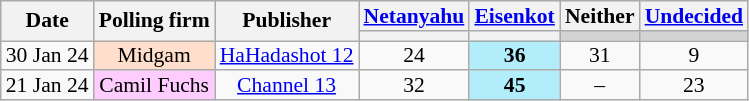<table class="wikitable sortable" style="text-align:center; font-size:90%; line-height:13px">
<tr>
<th rowspan=2>Date</th>
<th rowspan=2>Polling firm</th>
<th rowspan=2>Publisher</th>
<th><a href='#'>Netanyahu</a></th>
<th><a href='#'>Eisenkot</a></th>
<th>Neither</th>
<th><a href='#'>Undecided</a></th>
</tr>
<tr>
<th style=background:></th>
<th style=background:></th>
<th style=background:#d3d3d3></th>
<th style=background:#d3d3d3></th>
</tr>
<tr>
<td data-sort-value=2024-01-30>30 Jan 24</td>
<td style=background:#FFDFCC>Midgam</td>
<td><a href='#'>HaHadashot 12</a></td>
<td>24						</td>
<th style=background:#B2EDFB><strong>36</strong>	</th>
<td>31					</td>
<td>9					</td>
</tr>
<tr>
<td data-sort-value=2024-01-21>21 Jan 24</td>
<td style=background:#FFCCFF>Camil Fuchs</td>
<td><a href='#'>Channel 13</a></td>
<td>32						</td>
<th style=background:#B2EDFB><strong>45</strong>	</th>
<td>–					</td>
<td>23					</td>
</tr>
</table>
